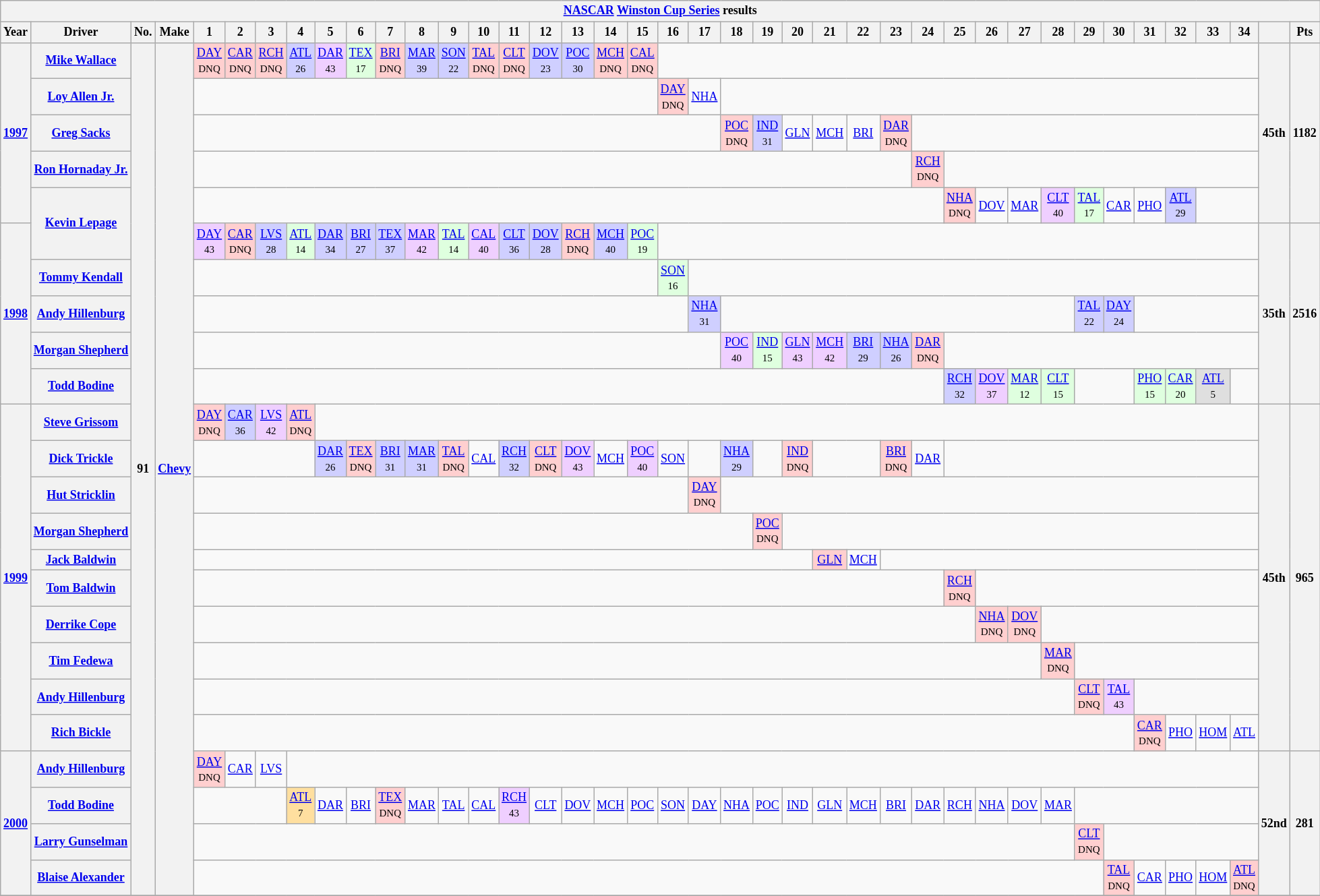<table class="wikitable" style="text-align:center; font-size:75%">
<tr>
<th colspan=45><a href='#'>NASCAR</a> <a href='#'>Winston Cup Series</a> results</th>
</tr>
<tr>
<th>Year</th>
<th>Driver</th>
<th>No.</th>
<th>Make</th>
<th>1</th>
<th>2</th>
<th>3</th>
<th>4</th>
<th>5</th>
<th>6</th>
<th>7</th>
<th>8</th>
<th>9</th>
<th>10</th>
<th>11</th>
<th>12</th>
<th>13</th>
<th>14</th>
<th>15</th>
<th>16</th>
<th>17</th>
<th>18</th>
<th>19</th>
<th>20</th>
<th>21</th>
<th>22</th>
<th>23</th>
<th>24</th>
<th>25</th>
<th>26</th>
<th>27</th>
<th>28</th>
<th>29</th>
<th>30</th>
<th>31</th>
<th>32</th>
<th>33</th>
<th>34</th>
<th></th>
<th>Pts</th>
</tr>
<tr>
<th rowspan=5><a href='#'>1997</a></th>
<th><a href='#'>Mike Wallace</a></th>
<th rowspan=24>91</th>
<th rowspan=24><a href='#'>Chevy</a></th>
<td style="background:#FFCFCF;"><a href='#'>DAY</a><br><small>DNQ</small></td>
<td style="background:#FFCFCF;"><a href='#'>CAR</a><br><small>DNQ</small></td>
<td style="background:#FFCFCF;"><a href='#'>RCH</a><br><small>DNQ</small></td>
<td style="background:#CFCFFF;"><a href='#'>ATL</a><br><small>26</small></td>
<td style="background:#EFCFFF;"><a href='#'>DAR</a><br><small>43</small></td>
<td style="background:#DFFFDF;"><a href='#'>TEX</a><br><small>17</small></td>
<td style="background:#FFCFCF;"><a href='#'>BRI</a><br><small>DNQ</small></td>
<td style="background:#CFCFFF;"><a href='#'>MAR</a><br><small>39</small></td>
<td style="background:#CFCFFF;"><a href='#'>SON</a><br><small>22</small></td>
<td style="background:#FFCFCF;"><a href='#'>TAL</a><br><small>DNQ</small></td>
<td style="background:#FFCFCF;"><a href='#'>CLT</a><br><small>DNQ</small></td>
<td style="background:#CFCFFF;"><a href='#'>DOV</a><br><small>23</small></td>
<td style="background:#CFCFFF;"><a href='#'>POC</a><br><small>30</small></td>
<td style="background:#FFCFCF;"><a href='#'>MCH</a><br><small>DNQ</small></td>
<td style="background:#FFCFCF;"><a href='#'>CAL</a><br><small>DNQ</small></td>
<td colspan=19></td>
<th rowspan=5>45th</th>
<th rowspan=5>1182</th>
</tr>
<tr>
<th><a href='#'>Loy Allen Jr.</a></th>
<td colspan=15></td>
<td bgcolor="FFCFCF"><a href='#'>DAY</a><br><small>DNQ</small></td>
<td><a href='#'>NHA</a></td>
<td colspan=17></td>
</tr>
<tr>
<th><a href='#'>Greg Sacks</a></th>
<td colspan=17></td>
<td style="background:#FFCFCF;"><a href='#'>POC</a><br><small>DNQ</small></td>
<td style="background:#CFCFFF;"><a href='#'>IND</a><br><small>31</small></td>
<td><a href='#'>GLN</a></td>
<td><a href='#'>MCH</a></td>
<td><a href='#'>BRI</a></td>
<td style="background:#FFCFCF;"><a href='#'>DAR</a><br><small>DNQ</small></td>
<td colspan=11></td>
</tr>
<tr>
<th nowrap><a href='#'>Ron Hornaday Jr.</a></th>
<td colspan=23></td>
<td style="background:#FFCFCF;"><a href='#'>RCH</a><br><small>DNQ</small></td>
<td colspan=10></td>
</tr>
<tr>
<th rowspan=2><a href='#'>Kevin Lepage</a></th>
<td colspan=24></td>
<td style="background:#FFCFCF;"><a href='#'>NHA</a><br><small>DNQ</small></td>
<td><a href='#'>DOV</a></td>
<td><a href='#'>MAR</a></td>
<td style="background:#EFCFFF;"><a href='#'>CLT</a><br><small>40</small></td>
<td style="background:#DFFFDF;"><a href='#'>TAL</a><br><small>17</small></td>
<td><a href='#'>CAR</a></td>
<td><a href='#'>PHO</a></td>
<td style="background:#CFCFFF;"><a href='#'>ATL</a><br><small>29</small></td>
<td colspan=2></td>
</tr>
<tr>
<th rowspan=5><a href='#'>1998</a></th>
<td style="background:#EFCFFF;"><a href='#'>DAY</a><br><small>43</small></td>
<td style="background:#FFCFCF;"><a href='#'>CAR</a><br><small>DNQ</small></td>
<td style="background:#CFCFFF;"><a href='#'>LVS</a><br><small>28</small></td>
<td style="background:#DFFFDF;"><a href='#'>ATL</a><br><small>14</small></td>
<td style="background:#CFCFFF;"><a href='#'>DAR</a><br><small>34</small></td>
<td style="background:#CFCFFF;"><a href='#'>BRI</a><br><small>27</small></td>
<td style="background:#CFCFFF;"><a href='#'>TEX</a><br><small>37</small></td>
<td style="background:#EFCFFF;"><a href='#'>MAR</a><br><small>42</small></td>
<td style="background:#DFFFDF;"><a href='#'>TAL</a><br><small>14</small></td>
<td style="background:#EFCFFF;"><a href='#'>CAL</a><br><small>40</small></td>
<td style="background:#CFCFFF;"><a href='#'>CLT</a><br><small>36</small></td>
<td style="background:#CFCFFF;"><a href='#'>DOV</a><br><small>28</small></td>
<td style="background:#FFCFCF;"><a href='#'>RCH</a><br><small>DNQ</small></td>
<td style="background:#CFCFFF;"><a href='#'>MCH</a><br><small>40</small></td>
<td style="background:#DFFFDF;"><a href='#'>POC</a><br><small>19</small></td>
<td colspan=19></td>
<th rowspan=5>35th</th>
<th rowspan=5>2516</th>
</tr>
<tr>
<th><a href='#'>Tommy Kendall</a></th>
<td colspan=15></td>
<td style="background:#DFFFDF;"><a href='#'>SON</a><br><small>16</small></td>
<td colspan=18></td>
</tr>
<tr>
<th><a href='#'>Andy Hillenburg</a></th>
<td colspan=16></td>
<td style="background:#CFCFFF;"><a href='#'>NHA</a><br><small>31</small></td>
<td colspan=11></td>
<td style="background:#CFCFFF;"><a href='#'>TAL</a><br><small>22</small></td>
<td style="background:#CFCFFF;"><a href='#'>DAY</a><br><small>24</small></td>
<td colspan=4></td>
</tr>
<tr>
<th nowrap><a href='#'>Morgan Shepherd</a></th>
<td colspan=17></td>
<td style="background:#EFCFFF;"><a href='#'>POC</a><br><small>40</small></td>
<td style="background:#DFFFDF;"><a href='#'>IND</a><br><small>15</small></td>
<td style="background:#EFCFFF;"><a href='#'>GLN</a><br><small>43</small></td>
<td style="background:#EFCFFF;"><a href='#'>MCH</a><br><small>42</small></td>
<td style="background:#CFCFFF;"><a href='#'>BRI</a><br><small>29</small></td>
<td style="background:#CFCFFF;"><a href='#'>NHA</a><br><small>26</small></td>
<td style="background:#FFCFCF;"><a href='#'>DAR</a><br><small>DNQ</small></td>
<td colspan=10></td>
</tr>
<tr>
<th><a href='#'>Todd Bodine</a></th>
<td colspan=24></td>
<td style="background:#CFCFFF;"><a href='#'>RCH</a><br><small>32</small></td>
<td style="background:#EFCFFF;"><a href='#'>DOV</a><br><small>37</small></td>
<td style="background:#DFFFDF;"><a href='#'>MAR</a><br><small>12</small></td>
<td style="background:#DFFFDF;"><a href='#'>CLT</a><br><small>15</small></td>
<td colspan=2></td>
<td style="background:#DFFFDF;"><a href='#'>PHO</a><br><small>15</small></td>
<td style="background:#DFFFDF;"><a href='#'>CAR</a><br><small>20</small></td>
<td style="background:#DFDFDF;"><a href='#'>ATL</a><br><small>5</small></td>
<td></td>
</tr>
<tr>
<th rowspan=10><a href='#'>1999</a></th>
<th><a href='#'>Steve Grissom</a></th>
<td style="background:#FFCFCF;"><a href='#'>DAY</a><br><small>DNQ</small></td>
<td style="background:#CFCFFF;"><a href='#'>CAR</a><br><small>36</small></td>
<td style="background:#EFCFFF;"><a href='#'>LVS</a><br><small>42</small></td>
<td style="background:#FFCFCF;"><a href='#'>ATL</a><br><small>DNQ</small></td>
<td colspan=30></td>
<th rowspan=10>45th</th>
<th rowspan=10>965</th>
</tr>
<tr>
<th><a href='#'>Dick Trickle</a></th>
<td colspan=4></td>
<td style="background:#CFCFFF;"><a href='#'>DAR</a><br><small>26</small></td>
<td style="background:#FFCFCF;"><a href='#'>TEX</a><br><small>DNQ</small></td>
<td style="background:#CFCFFF;"><a href='#'>BRI</a><br><small>31</small></td>
<td style="background:#CFCFFF;"><a href='#'>MAR</a><br><small>31</small></td>
<td style="background:#FFCFCF;"><a href='#'>TAL</a><br><small>DNQ</small></td>
<td><a href='#'>CAL</a></td>
<td style="background:#CFCFFF;"><a href='#'>RCH</a><br><small>32</small></td>
<td style="background:#FFCFCF;"><a href='#'>CLT</a><br><small>DNQ</small></td>
<td style="background:#EFCFFF;"><a href='#'>DOV</a><br><small>43</small></td>
<td><a href='#'>MCH</a></td>
<td style="background:#EFCFFF;"><a href='#'>POC</a><br><small>40</small></td>
<td><a href='#'>SON</a></td>
<td></td>
<td style="background:#CFCFFF;"><a href='#'>NHA</a><br><small>29</small></td>
<td></td>
<td style="background:#FFCFCF;"><a href='#'>IND</a><br><small>DNQ</small></td>
<td colspan=2></td>
<td style="background:#FFCFCF;"><a href='#'>BRI</a><br><small>DNQ</small></td>
<td><a href='#'>DAR</a></td>
<td colspan=10></td>
</tr>
<tr>
<th><a href='#'>Hut Stricklin</a></th>
<td colspan=16></td>
<td style="background:#FFCFCF;"><a href='#'>DAY</a><br><small>DNQ</small></td>
<td colspan=17></td>
</tr>
<tr>
<th><a href='#'>Morgan Shepherd</a></th>
<td colspan=18></td>
<td style="background:#FFCFCF;"><a href='#'>POC</a><br><small>DNQ</small></td>
<td colspan=15></td>
</tr>
<tr>
<th><a href='#'>Jack Baldwin</a></th>
<td colspan=20></td>
<td style="background:#FFCFCF;"><a href='#'>GLN</a><br></td>
<td><a href='#'>MCH</a></td>
<td colspan=12></td>
</tr>
<tr>
<th><a href='#'>Tom Baldwin</a></th>
<td colspan=24></td>
<td style="background:#FFCFCF;"><a href='#'>RCH</a><br><small>DNQ</small></td>
<td colspan=9></td>
</tr>
<tr>
<th><a href='#'>Derrike Cope</a></th>
<td colspan=25></td>
<td style="background:#FFCFCF;"><a href='#'>NHA</a><br><small>DNQ</small></td>
<td style="background:#FFCFCF;"><a href='#'>DOV</a><br><small>DNQ</small></td>
<td colspan=7></td>
</tr>
<tr>
<th><a href='#'>Tim Fedewa</a></th>
<td colspan=27></td>
<td style="background:#FFCFCF;"><a href='#'>MAR</a><br><small>DNQ</small></td>
<td colspan=6></td>
</tr>
<tr>
<th><a href='#'>Andy Hillenburg</a></th>
<td colspan=28></td>
<td style="background:#FFCFCF;"><a href='#'>CLT</a><br><small>DNQ</small></td>
<td style="background:#EFCFFF;"><a href='#'>TAL</a><br><small>43</small></td>
<td colspan=4></td>
</tr>
<tr>
<th><a href='#'>Rich Bickle</a></th>
<td colspan=30></td>
<td style="background:#FFCFCF;"><a href='#'>CAR</a><br><small>DNQ</small></td>
<td><a href='#'>PHO</a></td>
<td><a href='#'>HOM</a></td>
<td><a href='#'>ATL</a></td>
</tr>
<tr>
<th rowspan=4><a href='#'>2000</a></th>
<th><a href='#'>Andy Hillenburg</a></th>
<td style="background:#FFCFCF;"><a href='#'>DAY</a><br><small>DNQ</small></td>
<td><a href='#'>CAR</a></td>
<td><a href='#'>LVS</a></td>
<td colspan=31></td>
<th rowspan=4>52nd</th>
<th rowspan=4>281</th>
</tr>
<tr>
<th><a href='#'>Todd Bodine</a></th>
<td colspan=3></td>
<td style="background:#FFDF9F;"><a href='#'>ATL</a><br><small>7</small></td>
<td><a href='#'>DAR</a></td>
<td><a href='#'>BRI</a></td>
<td style="background:#FFCFCF;"><a href='#'>TEX</a><br><small>DNQ</small></td>
<td><a href='#'>MAR</a></td>
<td><a href='#'>TAL</a></td>
<td><a href='#'>CAL</a></td>
<td style="background:#EFCFFF;"><a href='#'>RCH</a><br><small>43</small></td>
<td><a href='#'>CLT</a></td>
<td><a href='#'>DOV</a></td>
<td><a href='#'>MCH</a></td>
<td><a href='#'>POC</a></td>
<td><a href='#'>SON</a></td>
<td><a href='#'>DAY</a></td>
<td><a href='#'>NHA</a></td>
<td><a href='#'>POC</a></td>
<td><a href='#'>IND</a></td>
<td><a href='#'>GLN</a></td>
<td><a href='#'>MCH</a></td>
<td><a href='#'>BRI</a></td>
<td><a href='#'>DAR</a></td>
<td><a href='#'>RCH</a></td>
<td><a href='#'>NHA</a></td>
<td><a href='#'>DOV</a></td>
<td><a href='#'>MAR</a></td>
<td colspan=6></td>
</tr>
<tr>
<th><a href='#'>Larry Gunselman</a></th>
<td colspan=28></td>
<td style="background:#FFCFCF;"><a href='#'>CLT</a><br><small>DNQ</small></td>
<td colspan=5></td>
</tr>
<tr>
<th><a href='#'>Blaise Alexander</a></th>
<td colspan=29></td>
<td style="background:#FFCFCF;"><a href='#'>TAL</a><br><small>DNQ</small></td>
<td><a href='#'>CAR</a></td>
<td><a href='#'>PHO</a></td>
<td><a href='#'>HOM</a></td>
<td style="background:#FFCFCF;"><a href='#'>ATL</a><br><small>DNQ</small></td>
</tr>
<tr>
</tr>
</table>
